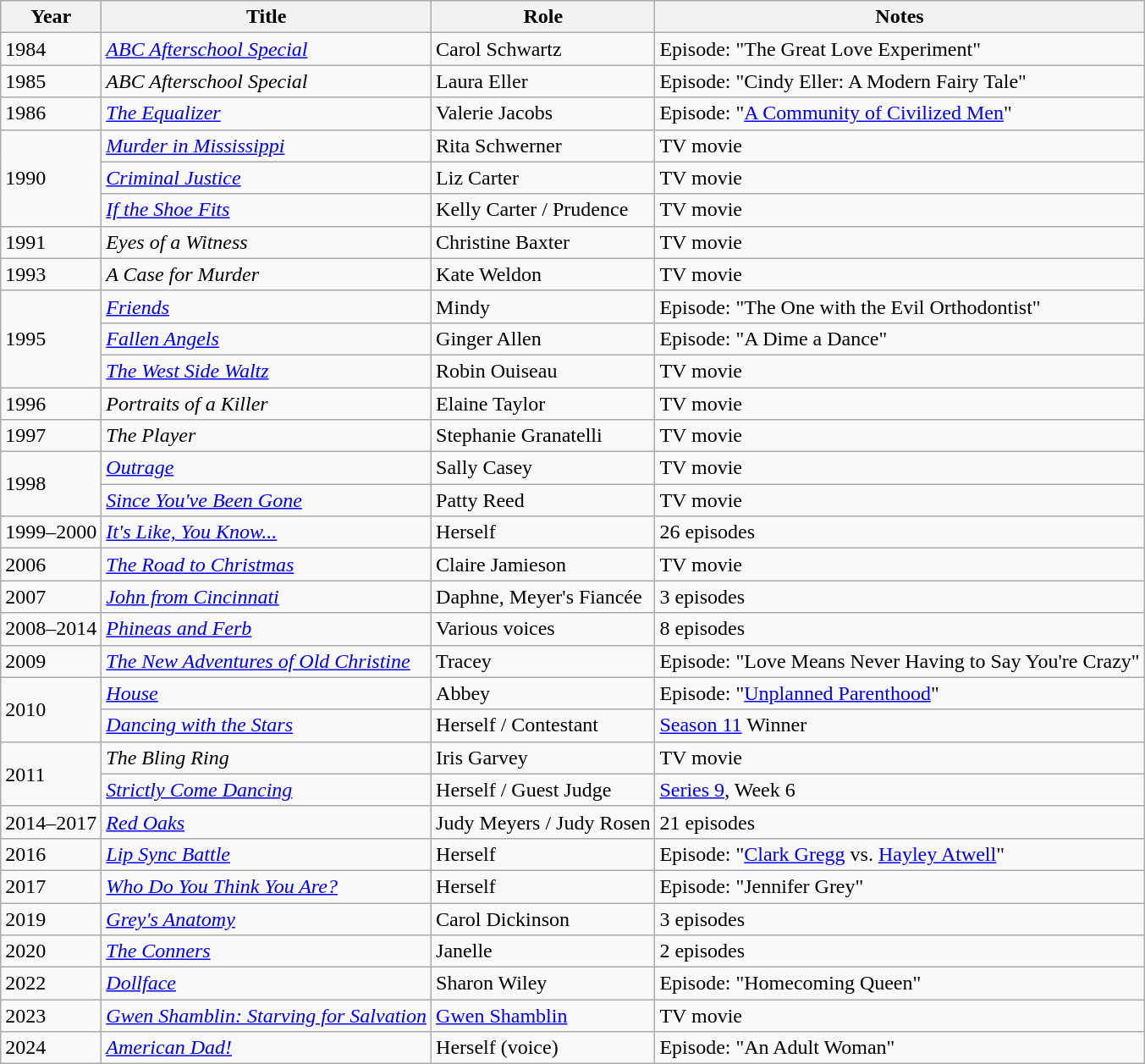<table class="wikitable sortable">
<tr>
<th>Year</th>
<th>Title</th>
<th>Role</th>
<th>Notes</th>
</tr>
<tr>
<td>1984</td>
<td><em><a href='#'>ABC Afterschool Special</a></em></td>
<td>Carol Schwartz</td>
<td>Episode: "The Great Love Experiment"</td>
</tr>
<tr>
<td>1985</td>
<td><em>ABC Afterschool Special</em></td>
<td>Laura Eller</td>
<td>Episode: "Cindy Eller: A Modern Fairy Tale"</td>
</tr>
<tr>
<td>1986</td>
<td><em><a href='#'>The Equalizer</a></em></td>
<td>Valerie Jacobs</td>
<td>Episode: "<a href='#'>A Community of Civilized Men</a>"</td>
</tr>
<tr>
<td rowspan=3>1990</td>
<td><em><a href='#'>Murder in Mississippi</a></em></td>
<td>Rita Schwerner</td>
<td>TV movie</td>
</tr>
<tr>
<td><em><a href='#'>Criminal Justice</a></em></td>
<td>Liz Carter</td>
<td>TV movie</td>
</tr>
<tr>
<td><em><a href='#'>If the Shoe Fits</a></em></td>
<td>Kelly Carter / Prudence</td>
<td>TV movie</td>
</tr>
<tr>
<td>1991</td>
<td><em>Eyes of a Witness</em></td>
<td>Christine Baxter</td>
<td>TV movie</td>
</tr>
<tr>
<td>1993</td>
<td><em>A Case for Murder</em></td>
<td>Kate Weldon</td>
<td>TV movie</td>
</tr>
<tr>
<td rowspan=3>1995</td>
<td><em><a href='#'>Friends</a></em></td>
<td>Mindy</td>
<td>Episode: "The One with the Evil Orthodontist"</td>
</tr>
<tr>
<td><em><a href='#'>Fallen Angels</a></em></td>
<td>Ginger Allen</td>
<td>Episode: "A Dime a Dance"</td>
</tr>
<tr>
<td><em><a href='#'>The West Side Waltz</a></em></td>
<td>Robin Ouiseau</td>
<td>TV movie</td>
</tr>
<tr>
<td>1996</td>
<td><em>Portraits of a Killer</em></td>
<td>Elaine Taylor</td>
<td>TV movie</td>
</tr>
<tr>
<td>1997</td>
<td><em>The Player</em></td>
<td>Stephanie Granatelli</td>
<td>TV movie</td>
</tr>
<tr>
<td rowspan=2>1998</td>
<td><em><a href='#'>Outrage</a></em></td>
<td>Sally Casey</td>
<td>TV movie</td>
</tr>
<tr>
<td><em><a href='#'>Since You've Been Gone</a></em></td>
<td>Patty Reed</td>
<td>TV movie</td>
</tr>
<tr>
<td>1999–2000</td>
<td><em><a href='#'>It's Like, You Know...</a></em></td>
<td>Herself</td>
<td>26 episodes</td>
</tr>
<tr>
<td>2006</td>
<td><em><a href='#'>The Road to Christmas</a></em></td>
<td>Claire Jamieson</td>
<td>TV movie</td>
</tr>
<tr>
<td>2007</td>
<td><em><a href='#'>John from Cincinnati</a></em></td>
<td>Daphne, Meyer's Fiancée</td>
<td>3 episodes</td>
</tr>
<tr>
<td>2008–2014</td>
<td><em><a href='#'>Phineas and Ferb</a></em></td>
<td>Various voices</td>
<td>8 episodes</td>
</tr>
<tr>
<td>2009</td>
<td><em><a href='#'>The New Adventures of Old Christine</a></em></td>
<td>Tracey</td>
<td>Episode: "Love Means Never Having to Say You're Crazy"</td>
</tr>
<tr>
<td rowspan=2>2010</td>
<td><em><a href='#'>House</a></em></td>
<td>Abbey</td>
<td>Episode: "<a href='#'>Unplanned Parenthood</a>"</td>
</tr>
<tr>
<td><em><a href='#'>Dancing with the Stars</a></em></td>
<td>Herself / Contestant</td>
<td><a href='#'>Season 11</a> Winner</td>
</tr>
<tr>
<td rowspan=2>2011</td>
<td><em>The Bling Ring</em></td>
<td>Iris Garvey</td>
<td>TV movie</td>
</tr>
<tr>
<td><em><a href='#'>Strictly Come Dancing</a></em></td>
<td>Herself / Guest Judge</td>
<td><a href='#'>Series 9</a>, Week 6</td>
</tr>
<tr>
<td>2014–2017</td>
<td><em><a href='#'>Red Oaks</a></em></td>
<td>Judy Meyers / Judy Rosen</td>
<td>21 episodes</td>
</tr>
<tr>
<td>2016</td>
<td><em><a href='#'>Lip Sync Battle</a></em></td>
<td>Herself</td>
<td>Episode: "<a href='#'>Clark Gregg</a> vs. <a href='#'>Hayley Atwell</a>"</td>
</tr>
<tr>
<td>2017</td>
<td><em><a href='#'>Who Do You Think You Are?</a></em></td>
<td>Herself</td>
<td>Episode: "Jennifer Grey"</td>
</tr>
<tr>
<td>2019</td>
<td><em><a href='#'>Grey's Anatomy</a></em></td>
<td>Carol Dickinson</td>
<td>3 episodes</td>
</tr>
<tr>
<td>2020</td>
<td><em><a href='#'>The Conners</a></em></td>
<td>Janelle</td>
<td>2 episodes</td>
</tr>
<tr>
<td>2022</td>
<td><em><a href='#'>Dollface</a></em></td>
<td>Sharon Wiley</td>
<td>Episode: "Homecoming Queen"</td>
</tr>
<tr>
<td>2023</td>
<td><em><a href='#'>Gwen Shamblin: Starving for Salvation</a></em></td>
<td><a href='#'>Gwen Shamblin</a></td>
<td>TV movie</td>
</tr>
<tr>
<td>2024</td>
<td><em><a href='#'>American Dad!</a></em></td>
<td>Herself (voice)</td>
<td>Episode: "An Adult Woman"</td>
</tr>
</table>
